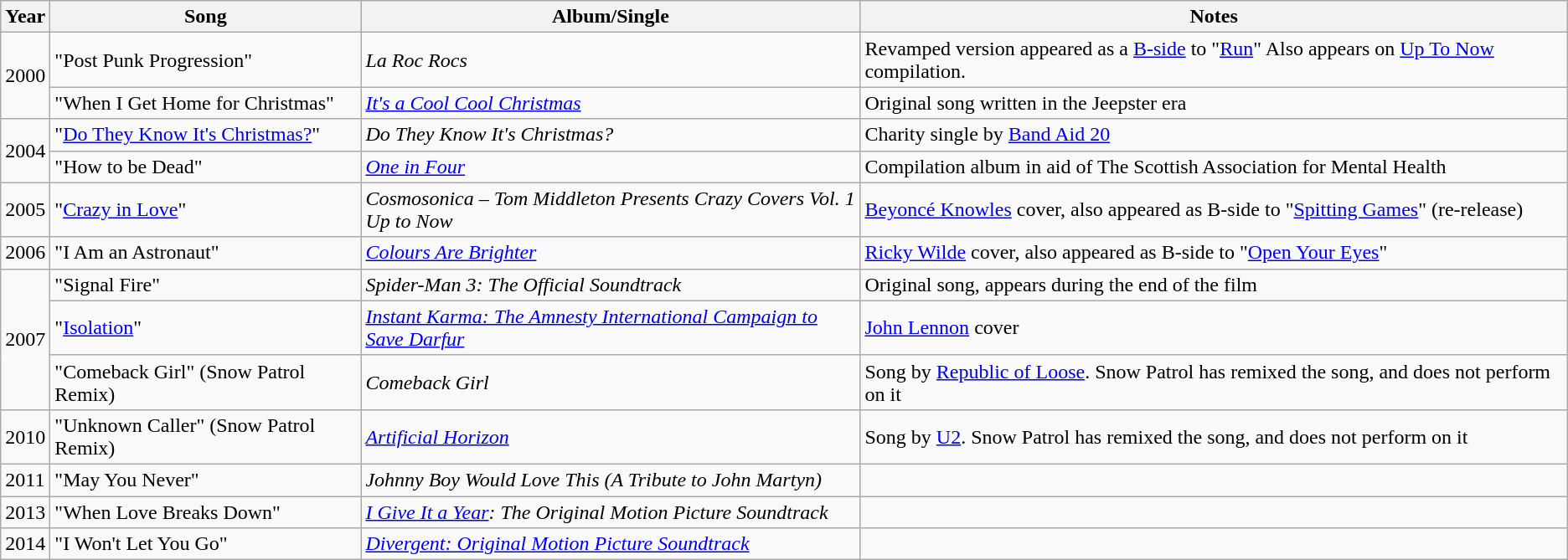<table class="wikitable">
<tr>
<th style="text-align:center;">Year</th>
<th style="text-align:center; width:240px;">Song</th>
<th style="text-align:center; width:390px;">Album/Single</th>
<th style="text-align:center;">Notes</th>
</tr>
<tr>
<td style="text-align:center;" rowspan="2">2000</td>
<td>"Post Punk Progression"</td>
<td><em>La Roc Rocs</em></td>
<td>Revamped version appeared as a <a href='#'>B-side</a> to "<a href='#'>Run</a>" Also appears on <a href='#'>Up To Now</a> compilation.</td>
</tr>
<tr>
<td>"When I Get Home for Christmas"</td>
<td><em><a href='#'>It's a Cool Cool Christmas</a></em></td>
<td>Original song written in the Jeepster era</td>
</tr>
<tr>
<td style="text-align:center;" rowspan="2">2004</td>
<td>"<a href='#'>Do They Know It's Christmas?</a>"</td>
<td><em>Do They Know It's Christmas?</em></td>
<td>Charity single by <a href='#'>Band Aid 20</a></td>
</tr>
<tr>
<td>"How to be Dead"</td>
<td><em><a href='#'>One in Four</a></em></td>
<td>Compilation album in aid of The Scottish Association for Mental Health</td>
</tr>
<tr>
<td style="text-align:center;">2005</td>
<td>"<a href='#'>Crazy in Love</a>"</td>
<td><em>Cosmosonica – Tom Middleton Presents Crazy Covers Vol. 1</em><br><em>Up to Now</em></td>
<td><a href='#'>Beyoncé Knowles</a> cover, also appeared as B-side to "<a href='#'>Spitting Games</a>" (re-release)</td>
</tr>
<tr>
<td style="text-align:center;">2006</td>
<td>"I Am an Astronaut"</td>
<td><em><a href='#'>Colours Are Brighter</a></em></td>
<td><a href='#'>Ricky Wilde</a> cover, also appeared as B-side to "<a href='#'>Open Your Eyes</a>"</td>
</tr>
<tr>
<td style="text-align:center;" rowspan="3">2007</td>
<td>"Signal Fire"</td>
<td><em>Spider-Man 3: The Official Soundtrack</em></td>
<td>Original song, appears during the end of the film</td>
</tr>
<tr>
<td>"<a href='#'>Isolation</a>"</td>
<td><em><a href='#'>Instant Karma: The Amnesty International Campaign to Save Darfur</a></em></td>
<td><a href='#'>John Lennon</a> cover</td>
</tr>
<tr>
<td>"Comeback Girl" (Snow Patrol Remix)</td>
<td><em>Comeback Girl</em></td>
<td>Song by <a href='#'>Republic of Loose</a>. Snow Patrol has remixed the song, and does not perform on it</td>
</tr>
<tr>
<td>2010</td>
<td>"Unknown Caller" (Snow Patrol Remix)</td>
<td><em><a href='#'>Artificial Horizon</a></em></td>
<td>Song by <a href='#'>U2</a>. Snow Patrol has remixed the song, and does not perform on it</td>
</tr>
<tr>
<td>2011</td>
<td>"May You Never"</td>
<td><em>Johnny Boy Would Love This (A Tribute to John Martyn)</em></td>
<td></td>
</tr>
<tr>
<td>2013</td>
<td>"When Love Breaks Down"</td>
<td><em><a href='#'>I Give It a Year</a>: The Original Motion Picture Soundtrack</em></td>
<td></td>
</tr>
<tr>
<td>2014</td>
<td>"I Won't Let You Go"</td>
<td><em><a href='#'>Divergent: Original Motion Picture Soundtrack</a></em></td>
<td></td>
</tr>
</table>
